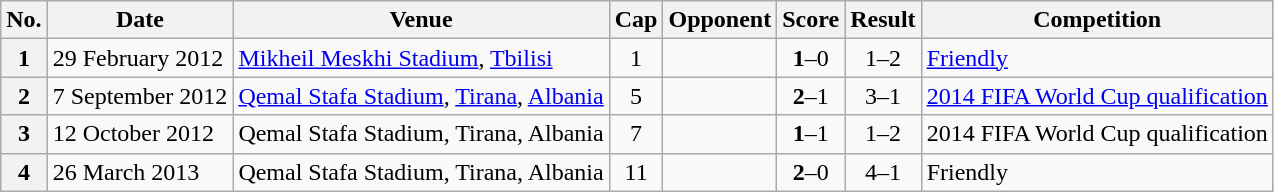<table class="wikitable sortable plainrowheaders">
<tr>
<th scope=col>No.</th>
<th scope=col data-sort-type=date>Date</th>
<th scope=col>Venue</th>
<th scope=col>Cap</th>
<th scope=col>Opponent</th>
<th scope=col>Score</th>
<th scope=col>Result</th>
<th scope=col>Competition</th>
</tr>
<tr>
<th scope=row>1</th>
<td>29 February 2012</td>
<td><a href='#'>Mikheil Meskhi Stadium</a>, <a href='#'>Tbilisi</a></td>
<td align=center>1</td>
<td></td>
<td align=center><strong>1</strong>–0</td>
<td align=center>1–2</td>
<td><a href='#'>Friendly</a></td>
</tr>
<tr>
<th scope=row>2</th>
<td>7 September 2012</td>
<td><a href='#'>Qemal Stafa Stadium</a>, <a href='#'>Tirana</a>, <a href='#'>Albania</a></td>
<td align=center>5</td>
<td></td>
<td align=center><strong>2</strong>–1</td>
<td align=center>3–1</td>
<td><a href='#'>2014 FIFA World Cup qualification</a></td>
</tr>
<tr>
<th scope=row>3</th>
<td>12 October 2012</td>
<td>Qemal Stafa Stadium, Tirana, Albania</td>
<td align=center>7</td>
<td></td>
<td align=center><strong>1</strong>–1</td>
<td align=center>1–2</td>
<td>2014 FIFA World Cup qualification</td>
</tr>
<tr>
<th scope=row>4</th>
<td>26 March 2013</td>
<td>Qemal Stafa Stadium, Tirana, Albania</td>
<td align=center>11</td>
<td></td>
<td align=center><strong>2</strong>–0</td>
<td align=center>4–1</td>
<td>Friendly</td>
</tr>
</table>
